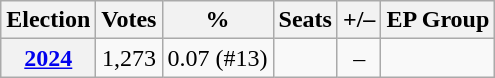<table class="wikitable" style="text-align:center;">
<tr>
<th>Election</th>
<th>Votes</th>
<th>%</th>
<th>Seats</th>
<th>+/–</th>
<th>EP Group</th>
</tr>
<tr>
<th><a href='#'>2024</a></th>
<td>1,273</td>
<td>0.07 (#13)</td>
<td></td>
<td>–</td>
</tr>
</table>
